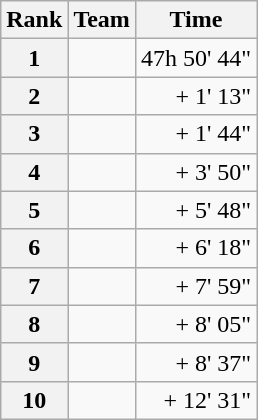<table class="wikitable">
<tr>
<th scope="col">Rank</th>
<th scope="col">Team</th>
<th scope="col">Time</th>
</tr>
<tr>
<th scope="row">1</th>
<td> </td>
<td align="right">47h 50' 44"</td>
</tr>
<tr>
<th scope="row">2</th>
<td> </td>
<td align="right">+ 1' 13"</td>
</tr>
<tr>
<th scope="row">3</th>
<td> </td>
<td align="right">+ 1' 44"</td>
</tr>
<tr>
<th scope="row">4</th>
<td> </td>
<td align="right">+ 3' 50"</td>
</tr>
<tr>
<th scope="row">5</th>
<td> </td>
<td align="right">+ 5' 48"</td>
</tr>
<tr>
<th scope="row">6</th>
<td> </td>
<td align="right">+ 6' 18"</td>
</tr>
<tr>
<th scope="row">7</th>
<td> </td>
<td align="right">+ 7' 59"</td>
</tr>
<tr>
<th scope="row">8</th>
<td> </td>
<td align="right">+ 8' 05"</td>
</tr>
<tr>
<th scope="row">9</th>
<td> </td>
<td align="right">+ 8' 37"</td>
</tr>
<tr>
<th scope="row">10</th>
<td> </td>
<td align="right">+ 12' 31"</td>
</tr>
</table>
